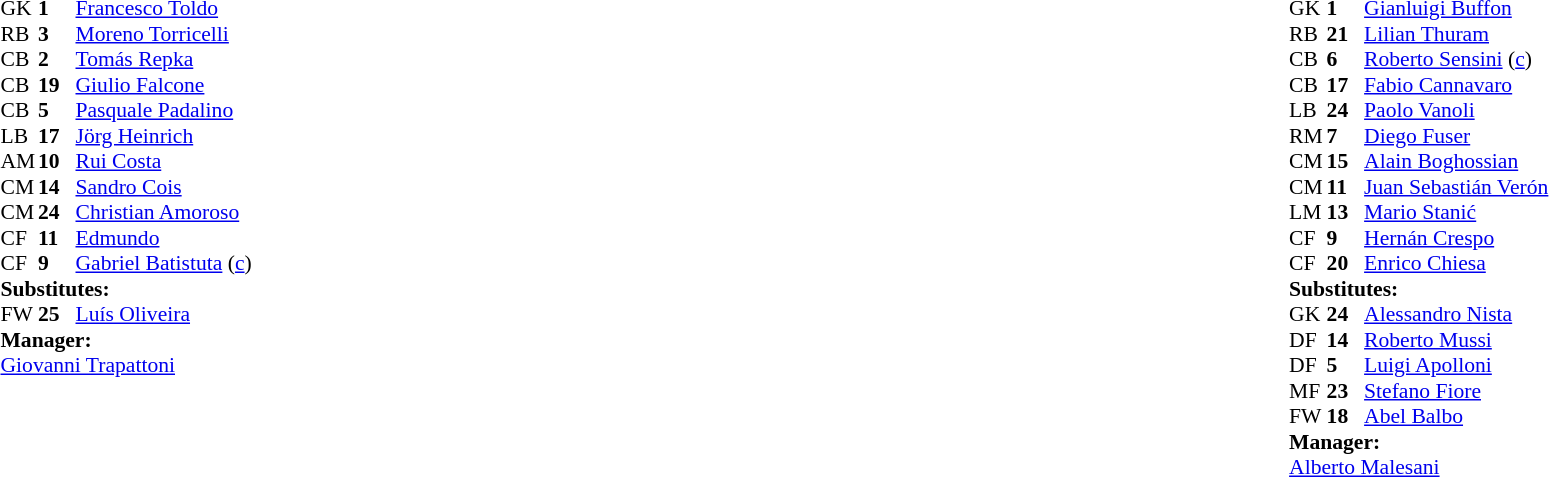<table width="100%">
<tr>
<td valign="top" width="50%"><br><table style="font-size:90%" cellspacing="0" cellpadding="0">
<tr>
<th width="25"></th>
<th width="25"></th>
</tr>
<tr>
<td>GK</td>
<td><strong>1</strong></td>
<td> <a href='#'>Francesco Toldo</a></td>
<td></td>
</tr>
<tr>
<td>RB</td>
<td><strong>3</strong></td>
<td> <a href='#'>Moreno Torricelli</a></td>
</tr>
<tr>
<td>CB</td>
<td><strong>2</strong></td>
<td> <a href='#'>Tomás Repka</a></td>
</tr>
<tr>
<td>CB</td>
<td><strong>19</strong></td>
<td> <a href='#'>Giulio Falcone</a></td>
</tr>
<tr>
<td>CB</td>
<td><strong>5</strong></td>
<td> <a href='#'>Pasquale Padalino</a></td>
</tr>
<tr>
<td>LB</td>
<td><strong>17</strong></td>
<td> <a href='#'>Jörg Heinrich</a></td>
<td></td>
</tr>
<tr>
<td>AM</td>
<td><strong>10</strong></td>
<td> <a href='#'>Rui Costa</a></td>
</tr>
<tr>
<td>CM</td>
<td><strong>14</strong></td>
<td> <a href='#'>Sandro Cois</a></td>
<td></td>
<td></td>
</tr>
<tr>
<td>CM</td>
<td><strong>24</strong></td>
<td> <a href='#'>Christian Amoroso</a></td>
</tr>
<tr>
<td>CF</td>
<td><strong>11</strong></td>
<td> <a href='#'>Edmundo</a></td>
<td></td>
</tr>
<tr>
<td>CF</td>
<td><strong>9</strong></td>
<td> <a href='#'>Gabriel Batistuta</a> (<a href='#'>c</a>)</td>
</tr>
<tr>
<td colspan=3><strong>Substitutes:</strong></td>
</tr>
<tr>
<td>FW</td>
<td><strong>25</strong></td>
<td> <a href='#'>Luís Oliveira</a></td>
<td></td>
<td></td>
</tr>
<tr>
<td colspan=3><strong>Manager:</strong></td>
</tr>
<tr>
<td colspan="4"> <a href='#'>Giovanni Trapattoni</a></td>
</tr>
</table>
</td>
<td valign="top"></td>
<td valign="top" width="50%"><br><table style="font-size:90%" cellspacing="0" cellpadding="0" align="center">
<tr>
<th width="25"></th>
<th width="25"></th>
</tr>
<tr>
<td>GK</td>
<td><strong>1</strong></td>
<td> <a href='#'>Gianluigi Buffon</a></td>
</tr>
<tr>
<td>RB</td>
<td><strong>21</strong></td>
<td> <a href='#'>Lilian Thuram</a></td>
</tr>
<tr>
<td>CB</td>
<td><strong>6</strong></td>
<td> <a href='#'>Roberto Sensini</a> (<a href='#'>c</a>)</td>
<td></td>
</tr>
<tr>
<td>CB</td>
<td><strong>17</strong></td>
<td> <a href='#'>Fabio Cannavaro</a></td>
</tr>
<tr>
<td>LB</td>
<td><strong>24</strong></td>
<td> <a href='#'>Paolo Vanoli</a></td>
</tr>
<tr>
<td>RM</td>
<td><strong>7</strong></td>
<td> <a href='#'>Diego Fuser</a></td>
</tr>
<tr>
<td>CM</td>
<td><strong>15</strong></td>
<td> <a href='#'>Alain Boghossian</a></td>
</tr>
<tr>
<td>CM</td>
<td><strong>11</strong></td>
<td> <a href='#'>Juan Sebastián Verón</a></td>
<td></td>
<td></td>
</tr>
<tr>
<td>LM</td>
<td><strong>13</strong></td>
<td> <a href='#'>Mario Stanić</a></td>
<td></td>
<td></td>
</tr>
<tr>
<td>CF</td>
<td><strong>9</strong></td>
<td> <a href='#'>Hernán Crespo</a></td>
<td></td>
<td></td>
</tr>
<tr>
<td>CF</td>
<td><strong>20</strong></td>
<td> <a href='#'>Enrico Chiesa</a></td>
</tr>
<tr>
<td colspan=3><strong>Substitutes:</strong></td>
</tr>
<tr>
<td>GK</td>
<td><strong>24</strong></td>
<td> <a href='#'>Alessandro Nista</a></td>
</tr>
<tr>
<td>DF</td>
<td><strong>14</strong></td>
<td> <a href='#'>Roberto Mussi</a></td>
<td></td>
<td></td>
</tr>
<tr>
<td>DF</td>
<td><strong>5</strong></td>
<td> <a href='#'>Luigi Apolloni</a></td>
</tr>
<tr>
<td>MF</td>
<td><strong>23</strong></td>
<td> <a href='#'>Stefano Fiore</a></td>
<td></td>
<td></td>
</tr>
<tr>
<td>FW</td>
<td><strong>18</strong></td>
<td> <a href='#'>Abel Balbo</a></td>
<td></td>
<td></td>
</tr>
<tr>
<td colspan=3><strong>Manager:</strong></td>
</tr>
<tr>
<td colspan="4"> <a href='#'>Alberto Malesani</a></td>
</tr>
</table>
</td>
</tr>
</table>
